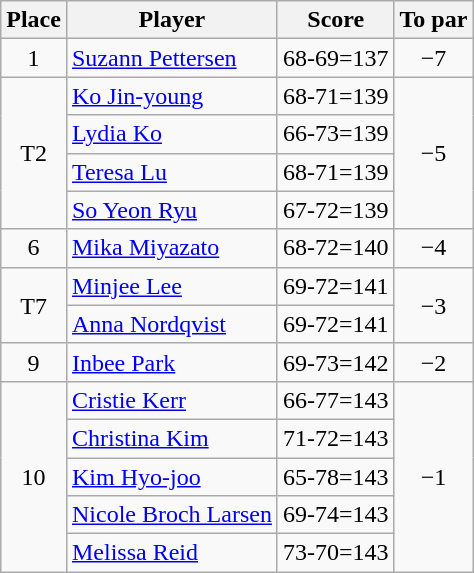<table class="wikitable">
<tr>
<th>Place</th>
<th>Player</th>
<th>Score</th>
<th>To par</th>
</tr>
<tr>
<td align=center>1</td>
<td> <a href='#'>Suzann Pettersen</a></td>
<td>68-69=137</td>
<td align=center>−7</td>
</tr>
<tr>
<td rowspan=4 align=center>T2</td>
<td> <a href='#'>Ko Jin-young</a></td>
<td>68-71=139</td>
<td rowspan=4 align=center>−5</td>
</tr>
<tr>
<td> <a href='#'>Lydia Ko</a></td>
<td>66-73=139</td>
</tr>
<tr>
<td> <a href='#'>Teresa Lu</a></td>
<td>68-71=139</td>
</tr>
<tr>
<td> <a href='#'>So Yeon Ryu</a></td>
<td>67-72=139</td>
</tr>
<tr>
<td align=center>6</td>
<td> <a href='#'>Mika Miyazato</a></td>
<td>68-72=140</td>
<td align=center>−4</td>
</tr>
<tr>
<td rowspan=2 align=center>T7</td>
<td> <a href='#'>Minjee Lee</a></td>
<td>69-72=141</td>
<td rowspan=2 align=center>−3</td>
</tr>
<tr>
<td> <a href='#'>Anna Nordqvist</a></td>
<td>69-72=141</td>
</tr>
<tr>
<td align=center>9</td>
<td> <a href='#'>Inbee Park</a></td>
<td>69-73=142</td>
<td align=center>−2</td>
</tr>
<tr>
<td rowspan=5 align=center>10</td>
<td> <a href='#'>Cristie Kerr</a></td>
<td>66-77=143</td>
<td rowspan=5 align=center>−1</td>
</tr>
<tr>
<td> <a href='#'>Christina Kim</a></td>
<td>71-72=143</td>
</tr>
<tr>
<td> <a href='#'>Kim Hyo-joo</a></td>
<td>65-78=143</td>
</tr>
<tr>
<td> <a href='#'>Nicole Broch Larsen</a></td>
<td>69-74=143</td>
</tr>
<tr>
<td> <a href='#'>Melissa Reid</a></td>
<td>73-70=143</td>
</tr>
</table>
